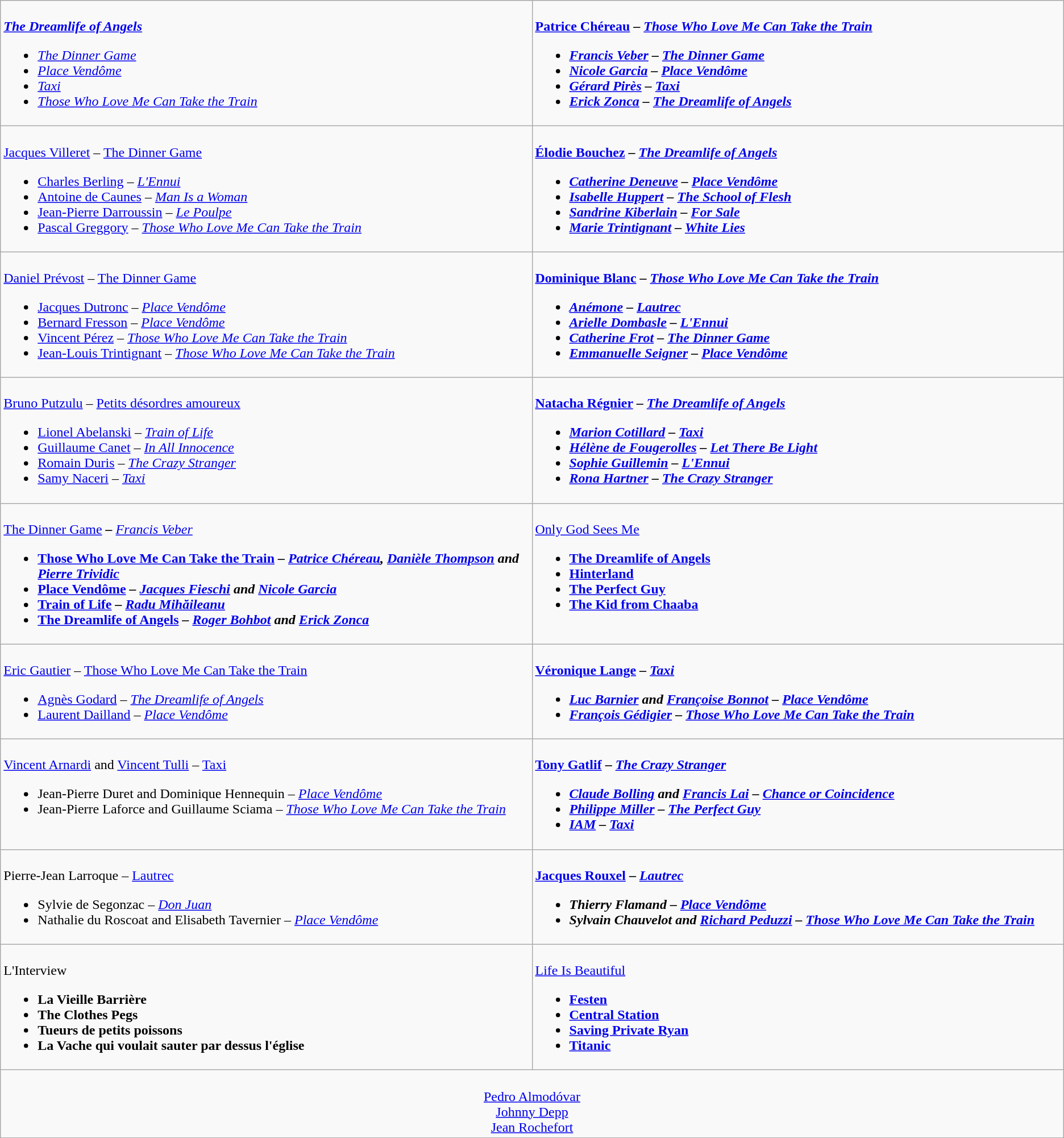<table class=wikitable style="width="150%">
<tr>
<td valign="top" width="50%"><br>
<strong><em><a href='#'>The Dreamlife of Angels</a></em></strong><ul><li><em><a href='#'>The Dinner Game</a></em></li><li><em><a href='#'>Place Vendôme</a></em></li><li><em><a href='#'>Taxi</a></em></li><li><em><a href='#'>Those Who Love Me Can Take the Train</a></em></li></ul></td>
<td valign="top" width="50%"><br>
<strong><a href='#'>Patrice Chéreau</a> – <em><a href='#'>Those Who Love Me Can Take the Train</a><strong><em><ul><li><a href='#'>Francis Veber</a> – </em><a href='#'>The Dinner Game</a><em></li><li><a href='#'>Nicole Garcia</a> – </em><a href='#'>Place Vendôme</a><em></li><li><a href='#'>Gérard Pirès</a> – </em><a href='#'>Taxi</a><em></li><li><a href='#'>Erick Zonca</a> – </em><a href='#'>The Dreamlife of Angels</a><em></li></ul></td>
</tr>
<tr>
<td valign="top" width="50%"><br>
</strong><a href='#'>Jacques Villeret</a> –  </em><a href='#'>The Dinner Game</a></em></strong><ul><li><a href='#'>Charles Berling</a> – <em><a href='#'>L'Ennui</a></em></li><li><a href='#'>Antoine de Caunes</a> – <em><a href='#'>Man Is a Woman</a></em></li><li><a href='#'>Jean-Pierre Darroussin</a> – <em><a href='#'>Le Poulpe</a></em></li><li><a href='#'>Pascal Greggory</a> – <em><a href='#'>Those Who Love Me Can Take the Train</a></em></li></ul></td>
<td valign="top" width="50%"><br>
<strong><a href='#'>Élodie Bouchez</a> – <em><a href='#'>The Dreamlife of Angels</a><strong><em><ul><li><a href='#'>Catherine Deneuve</a> – </em><a href='#'>Place Vendôme</a><em></li><li><a href='#'>Isabelle Huppert</a> – </em><a href='#'>The School of Flesh</a><em></li><li><a href='#'>Sandrine Kiberlain</a> – </em><a href='#'>For Sale</a><em></li><li><a href='#'>Marie Trintignant</a> – </em><a href='#'>White Lies</a><em></li></ul></td>
</tr>
<tr>
<td valign="top" width="50%"><br>
</strong><a href='#'>Daniel Prévost</a> – </em><a href='#'>The Dinner Game</a></em></strong><ul><li><a href='#'>Jacques Dutronc</a> – <em><a href='#'>Place Vendôme</a></em></li><li><a href='#'>Bernard Fresson</a> – <em><a href='#'>Place Vendôme</a></em></li><li><a href='#'>Vincent Pérez</a> – <em><a href='#'>Those Who Love Me Can Take the Train</a></em></li><li><a href='#'>Jean-Louis Trintignant</a> – <em><a href='#'>Those Who Love Me Can Take the Train</a></em></li></ul></td>
<td valign="top" width="50%"><br>
<strong><a href='#'>Dominique Blanc</a> – <em><a href='#'>Those Who Love Me Can Take the Train</a><strong><em><ul><li><a href='#'>Anémone</a> – </em><a href='#'>Lautrec</a><em></li><li><a href='#'>Arielle Dombasle</a> – </em><a href='#'>L'Ennui</a><em></li><li><a href='#'>Catherine Frot</a> – </em><a href='#'>The Dinner Game</a><em></li><li><a href='#'>Emmanuelle Seigner</a> – </em><a href='#'>Place Vendôme</a><em></li></ul></td>
</tr>
<tr>
<td valign="top" width="50%"><br>
</strong><a href='#'>Bruno Putzulu</a> – </em><a href='#'>Petits désordres amoureux</a></em></strong><ul><li><a href='#'>Lionel Abelanski</a> – <em><a href='#'>Train of Life</a></em></li><li><a href='#'>Guillaume Canet</a> – <em><a href='#'>In All Innocence</a></em></li><li><a href='#'>Romain Duris</a> – <em><a href='#'>The Crazy Stranger</a></em></li><li><a href='#'>Samy Naceri</a> – <em><a href='#'>Taxi</a></em></li></ul></td>
<td valign="top" width="50%"><br>
<strong><a href='#'>Natacha Régnier</a> – <em><a href='#'>The Dreamlife of Angels</a><strong><em><ul><li><a href='#'>Marion Cotillard</a> – </em><a href='#'>Taxi</a><em></li><li><a href='#'>Hélène de Fougerolles</a> – </em><a href='#'>Let There Be Light</a><em></li><li><a href='#'>Sophie Guillemin</a> – </em><a href='#'>L'Ennui</a><em></li><li><a href='#'>Rona Hartner</a> – </em><a href='#'>The Crazy Stranger</a><em></li></ul></td>
</tr>
<tr>
<td valign="top" width="50%"><br>
</em></strong><a href='#'>The Dinner Game</a><strong><em> – </strong><a href='#'>Francis Veber</a><strong><ul><li></em><a href='#'>Those Who Love Me Can Take the Train</a><em> – <a href='#'>Patrice Chéreau</a>, <a href='#'>Danièle Thompson</a> and <a href='#'>Pierre Trividic</a></li><li></em><a href='#'>Place Vendôme</a><em> – <a href='#'>Jacques Fieschi</a> and <a href='#'>Nicole Garcia</a></li><li></em><a href='#'>Train of Life</a><em> – <a href='#'>Radu Mihăileanu</a></li><li></em><a href='#'>The Dreamlife of Angels</a><em> – <a href='#'>Roger Bohbot</a> and <a href='#'>Erick Zonca</a></li></ul></td>
<td valign="top" width="50%"><br>
</em></strong><a href='#'>Only God Sees Me</a><strong><em><ul><li></em><a href='#'>The Dreamlife of Angels</a><em></li><li></em><a href='#'>Hinterland</a><em></li><li></em><a href='#'>The Perfect Guy</a><em></li><li></em><a href='#'>The Kid from Chaaba</a><em></li></ul></td>
</tr>
<tr>
<td valign="top" width="50%"><br>
</strong><a href='#'>Eric Gautier</a> – </em><a href='#'>Those Who Love Me Can Take the Train</a></em></strong><ul><li><a href='#'>Agnès Godard</a> – <em><a href='#'>The Dreamlife of Angels</a></em></li><li><a href='#'>Laurent Dailland</a> – <em><a href='#'>Place Vendôme</a></em></li></ul></td>
<td valign="top" width="50%"><br>
<strong><a href='#'>Véronique Lange</a> – <em><a href='#'>Taxi</a><strong><em><ul><li><a href='#'>Luc Barnier</a> and <a href='#'>Françoise Bonnot</a> – </em><a href='#'>Place Vendôme</a><em></li><li><a href='#'>François Gédigier</a> – </em><a href='#'>Those Who Love Me Can Take the Train</a><em></li></ul></td>
</tr>
<tr>
<td valign="top" width="50%"><br>
</strong><a href='#'>Vincent Arnardi</a> and <a href='#'>Vincent Tulli</a> – </em><a href='#'>Taxi</a></em></strong><ul><li>Jean-Pierre Duret and Dominique Hennequin – <em><a href='#'>Place Vendôme</a></em></li><li>Jean-Pierre Laforce and Guillaume Sciama – <em><a href='#'>Those Who Love Me Can Take the Train</a></em></li></ul></td>
<td valign="top" width="50%"><br>
<strong><a href='#'>Tony Gatlif</a> – <em><a href='#'>The Crazy Stranger</a><strong><em><ul><li><a href='#'>Claude Bolling</a> and <a href='#'>Francis Lai</a> – </em><a href='#'>Chance or Coincidence</a><em></li><li><a href='#'>Philippe Miller</a> – </em><a href='#'>The Perfect Guy</a><em></li><li><a href='#'>IAM</a> – </em><a href='#'>Taxi</a><em></li></ul></td>
</tr>
<tr>
<td valign="top" width="50%"><br>
</strong>Pierre-Jean Larroque – </em><a href='#'>Lautrec</a></em></strong><ul><li>Sylvie de Segonzac – <em><a href='#'>Don Juan</a></em></li><li>Nathalie du Roscoat and Elisabeth Tavernier – <em><a href='#'>Place Vendôme</a></em></li></ul></td>
<td valign="top" width="50%"><br>
<strong><a href='#'>Jacques Rouxel</a> – <em><a href='#'>Lautrec</a><strong><em><ul><li>Thierry Flamand – </em><a href='#'>Place Vendôme</a><em></li><li>Sylvain Chauvelot and <a href='#'>Richard Peduzzi</a> – </em><a href='#'>Those Who Love Me Can Take the Train</a><em></li></ul></td>
</tr>
<tr>
<td valign="top" width="50%"><br>
</em></strong>L'Interview<strong><em><ul><li></em>La Vieille Barrière<em></li><li></em>The Clothes Pegs<em></li><li></em>Tueurs de petits poissons<em></li><li></em>La Vache qui voulait sauter par dessus l'église<em></li></ul></td>
<td valign="top" width="50%"><br>
</em></strong><a href='#'>Life Is Beautiful</a><strong><em><ul><li></em><a href='#'>Festen</a><em></li><li></em><a href='#'>Central Station</a><em></li><li></em><a href='#'>Saving Private Ryan</a><em></li><li></em><a href='#'>Titanic</a><em></li></ul></td>
</tr>
<tr>
<td align="center" colspan="2" valign="top" width="50%"><br>
</strong><a href='#'>Pedro Almodóvar</a><strong><br>
</strong><a href='#'>Johnny Depp</a><strong><br>
</strong><a href='#'>Jean Rochefort</a><strong></td>
</tr>
<tr>
</tr>
</table>
